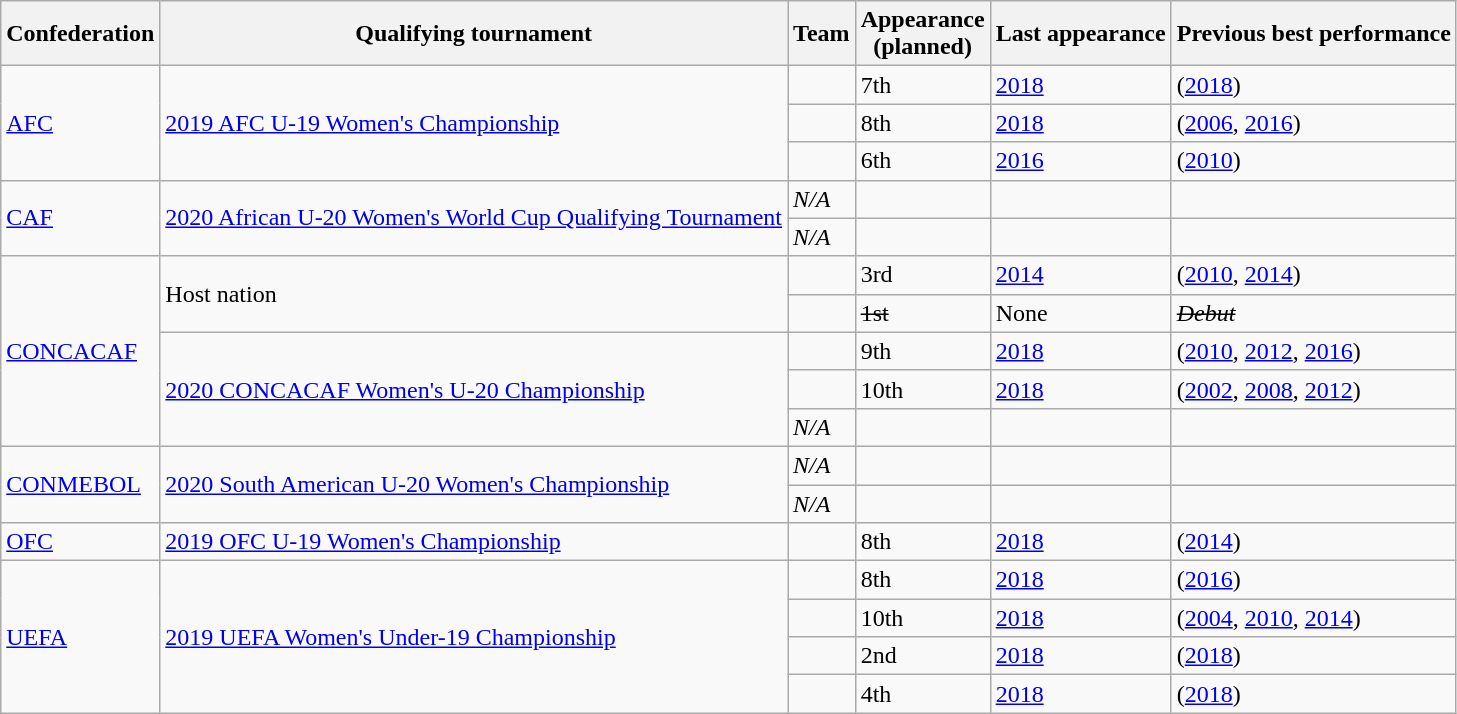<table class="wikitable sortable">
<tr>
<th>Confederation</th>
<th>Qualifying tournament</th>
<th>Team</th>
<th data-sort-type="number">Appearance<br>(planned)</th>
<th>Last appearance</th>
<th>Previous best performance</th>
</tr>
<tr>
<td rowspan=3><a href='#'>AFC </a><br></td>
<td rowspan=3><a href='#'>2019 AFC U-19 Women's Championship</a></td>
<td></td>
<td>7th</td>
<td><a href='#'>2018</a></td>
<td> (<a href='#'>2018</a>)</td>
</tr>
<tr>
<td></td>
<td>8th</td>
<td><a href='#'>2018</a></td>
<td> (<a href='#'>2006</a>, <a href='#'>2016</a>)</td>
</tr>
<tr>
<td></td>
<td>6th</td>
<td><a href='#'>2016</a></td>
<td> (<a href='#'>2010</a>)</td>
</tr>
<tr>
<td rowspan=2><a href='#'>CAF </a><br></td>
<td rowspan=2><a href='#'>2020 African U-20 Women's World Cup Qualifying Tournament</a></td>
<td><em>N/A</em></td>
<td></td>
<td></td>
<td></td>
</tr>
<tr>
<td><em>N/A</em></td>
<td></td>
<td></td>
<td></td>
</tr>
<tr>
<td rowspan=5><a href='#'>CONCACAF </a><br></td>
<td rowspan=2>Host nation</td>
<td></td>
<td>3rd</td>
<td><a href='#'>2014</a></td>
<td> (<a href='#'>2010</a>, <a href='#'>2014</a>)</td>
</tr>
<tr>
<td><s></s></td>
<td><s>1st</s></td>
<td>None</td>
<td><s><em>Debut</em></s></td>
</tr>
<tr>
<td rowspan=3><a href='#'>2020 CONCACAF Women's U-20 Championship</a></td>
<td></td>
<td>9th</td>
<td><a href='#'>2018</a></td>
<td> (<a href='#'>2010</a>, <a href='#'>2012</a>, <a href='#'>2016</a>)</td>
</tr>
<tr>
<td></td>
<td>10th</td>
<td><a href='#'>2018</a></td>
<td> (<a href='#'>2002</a>, <a href='#'>2008</a>, <a href='#'>2012</a>)</td>
</tr>
<tr>
<td><em>N/A</em></td>
<td></td>
<td></td>
<td></td>
</tr>
<tr>
<td rowspan=2><a href='#'>CONMEBOL </a><br></td>
<td rowspan=2><a href='#'>2020 South American U-20 Women's Championship</a></td>
<td><em>N/A</em></td>
<td></td>
<td></td>
<td></td>
</tr>
<tr>
<td><em>N/A</em></td>
<td></td>
<td></td>
<td></td>
</tr>
<tr>
<td><a href='#'>OFC </a><br></td>
<td><a href='#'>2019 OFC U-19 Women's Championship</a></td>
<td></td>
<td>8th</td>
<td><a href='#'>2018</a></td>
<td> (<a href='#'>2014</a>)</td>
</tr>
<tr>
<td rowspan=4><a href='#'>UEFA </a><br></td>
<td rowspan=4><a href='#'>2019 UEFA Women's Under-19 Championship</a></td>
<td></td>
<td>8th</td>
<td><a href='#'>2018</a></td>
<td> (<a href='#'>2016</a>)</td>
</tr>
<tr>
<td></td>
<td>10th</td>
<td><a href='#'>2018</a></td>
<td> (<a href='#'>2004</a>, <a href='#'>2010</a>, <a href='#'>2014</a>)</td>
</tr>
<tr>
<td></td>
<td>2nd</td>
<td><a href='#'>2018</a></td>
<td> (<a href='#'>2018</a>)</td>
</tr>
<tr>
<td></td>
<td>4th</td>
<td><a href='#'>2018</a></td>
<td> (<a href='#'>2018</a>)</td>
</tr>
</table>
